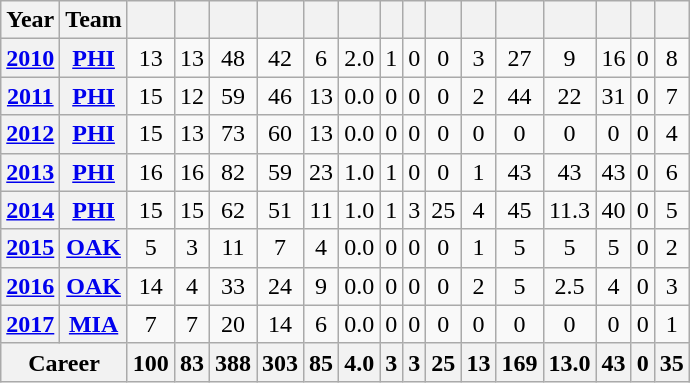<table class="wikitable" style="text-align:center">
<tr>
<th>Year</th>
<th>Team</th>
<th></th>
<th></th>
<th></th>
<th></th>
<th></th>
<th></th>
<th></th>
<th></th>
<th></th>
<th></th>
<th></th>
<th></th>
<th></th>
<th></th>
<th></th>
</tr>
<tr>
<th><a href='#'>2010</a></th>
<th><a href='#'>PHI</a></th>
<td>13</td>
<td>13</td>
<td>48</td>
<td>42</td>
<td>6</td>
<td>2.0</td>
<td>1</td>
<td>0</td>
<td>0</td>
<td>3</td>
<td>27</td>
<td>9</td>
<td>16</td>
<td>0</td>
<td>8</td>
</tr>
<tr>
<th><a href='#'>2011</a></th>
<th><a href='#'>PHI</a></th>
<td>15</td>
<td>12</td>
<td>59</td>
<td>46</td>
<td>13</td>
<td>0.0</td>
<td>0</td>
<td>0</td>
<td>0</td>
<td>2</td>
<td>44</td>
<td>22</td>
<td>31</td>
<td>0</td>
<td>7</td>
</tr>
<tr>
<th><a href='#'>2012</a></th>
<th><a href='#'>PHI</a></th>
<td>15</td>
<td>13</td>
<td>73</td>
<td>60</td>
<td>13</td>
<td>0.0</td>
<td>0</td>
<td>0</td>
<td>0</td>
<td>0</td>
<td>0</td>
<td>0</td>
<td>0</td>
<td>0</td>
<td>4</td>
</tr>
<tr>
<th><a href='#'>2013</a></th>
<th><a href='#'>PHI</a></th>
<td>16</td>
<td>16</td>
<td>82</td>
<td>59</td>
<td>23</td>
<td>1.0</td>
<td>1</td>
<td>0</td>
<td>0</td>
<td>1</td>
<td>43</td>
<td>43</td>
<td>43</td>
<td>0</td>
<td>6</td>
</tr>
<tr>
<th><a href='#'>2014</a></th>
<th><a href='#'>PHI</a></th>
<td>15</td>
<td>15</td>
<td>62</td>
<td>51</td>
<td>11</td>
<td>1.0</td>
<td>1</td>
<td>3</td>
<td>25</td>
<td>4</td>
<td>45</td>
<td>11.3</td>
<td>40</td>
<td>0</td>
<td>5</td>
</tr>
<tr>
<th><a href='#'>2015</a></th>
<th><a href='#'>OAK</a></th>
<td>5</td>
<td>3</td>
<td>11</td>
<td>7</td>
<td>4</td>
<td>0.0</td>
<td>0</td>
<td>0</td>
<td>0</td>
<td>1</td>
<td>5</td>
<td>5</td>
<td>5</td>
<td>0</td>
<td>2</td>
</tr>
<tr>
<th><a href='#'>2016</a></th>
<th><a href='#'>OAK</a></th>
<td>14</td>
<td>4</td>
<td>33</td>
<td>24</td>
<td>9</td>
<td>0.0</td>
<td>0</td>
<td>0</td>
<td>0</td>
<td>2</td>
<td>5</td>
<td>2.5</td>
<td>4</td>
<td>0</td>
<td>3</td>
</tr>
<tr>
<th><a href='#'>2017</a></th>
<th><a href='#'>MIA</a></th>
<td>7</td>
<td>7</td>
<td>20</td>
<td>14</td>
<td>6</td>
<td>0.0</td>
<td>0</td>
<td>0</td>
<td>0</td>
<td>0</td>
<td>0</td>
<td>0</td>
<td>0</td>
<td>0</td>
<td>1</td>
</tr>
<tr>
<th colspan="2">Career</th>
<th>100</th>
<th>83</th>
<th>388</th>
<th>303</th>
<th>85</th>
<th>4.0</th>
<th>3</th>
<th>3</th>
<th>25</th>
<th>13</th>
<th>169</th>
<th>13.0</th>
<th>43</th>
<th>0</th>
<th>35</th>
</tr>
</table>
